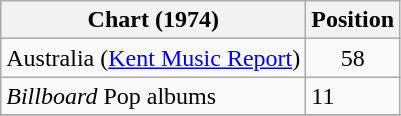<table class="wikitable">
<tr>
<th>Chart (1974)</th>
<th>Position</th>
</tr>
<tr>
<td>Australia (<a href='#'>Kent Music Report</a>)</td>
<td style="text-align:center;">58</td>
</tr>
<tr>
<td><em>Billboard</em> Pop albums</td>
<td>11</td>
</tr>
<tr>
</tr>
</table>
